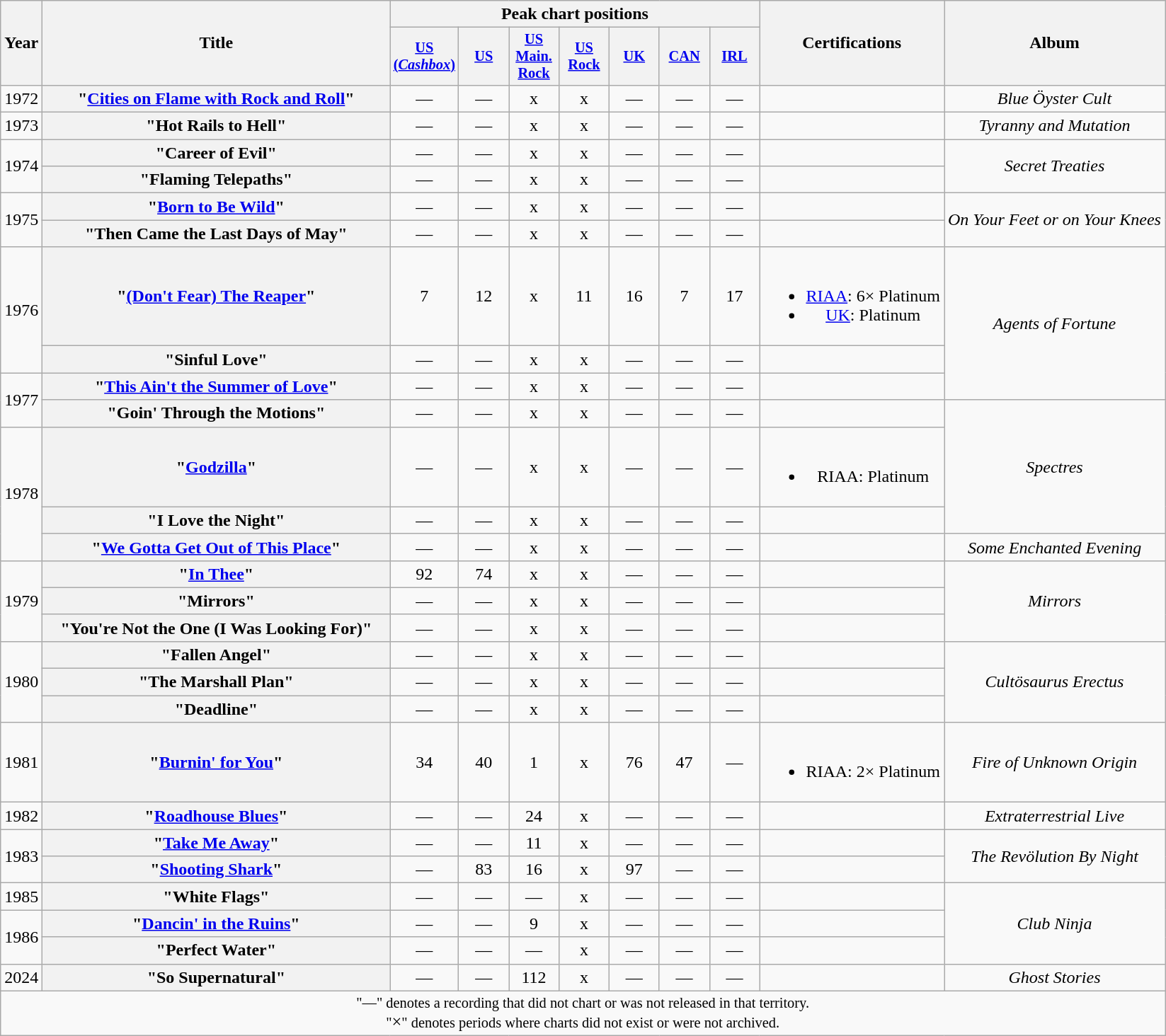<table class="wikitable plainrowheaders" style="text-align:center;" border="1">
<tr>
<th scope="col" rowspan="2" style="width:1em;">Year</th>
<th scope="col" rowspan="2" style="width:20em;">Title</th>
<th scope="col" colspan="7">Peak chart positions</th>
<th scope="col" rowspan="2">Certifications</th>
<th scope="col" rowspan="2">Album</th>
</tr>
<tr>
<th scope="col" style="width:3em;font-size:85%;"><a href='#'>US (<em>Cashbox</em>)</a><br></th>
<th scope="col" style="width:3em;font-size:85%;"><a href='#'>US</a><br></th>
<th scope="col" style="width:3em;font-size:85%;"><a href='#'>US Main. Rock</a><br></th>
<th scope="col" style="width:3em;font-size:85%;"><a href='#'>US Rock</a><br></th>
<th scope="col" style="width:3em;font-size:85%;"><a href='#'>UK</a><br></th>
<th scope="col" style="width:3em;font-size:85%;"><a href='#'>CAN</a><br></th>
<th scope="col" style="width:3em;font-size:85%;"><a href='#'>IRL</a><br></th>
</tr>
<tr>
<td>1972</td>
<th scope="row">"<a href='#'>Cities on Flame with Rock and Roll</a>"</th>
<td>—</td>
<td>—</td>
<td>x</td>
<td>x</td>
<td>—</td>
<td>—</td>
<td>—</td>
<td></td>
<td><em>Blue Öyster Cult</em></td>
</tr>
<tr>
<td>1973</td>
<th scope="row">"Hot Rails to Hell"</th>
<td>—</td>
<td>—</td>
<td>x</td>
<td>x</td>
<td>—</td>
<td>—</td>
<td>—</td>
<td></td>
<td><em>Tyranny and Mutation</em></td>
</tr>
<tr>
<td rowspan="2">1974</td>
<th scope="row">"Career of Evil"</th>
<td>—</td>
<td>—</td>
<td>x</td>
<td>x</td>
<td>—</td>
<td>—</td>
<td>—</td>
<td></td>
<td rowspan="2"><em>Secret Treaties</em></td>
</tr>
<tr>
<th scope="row">"Flaming Telepaths"</th>
<td>—</td>
<td>—</td>
<td>x</td>
<td>x</td>
<td>—</td>
<td>—</td>
<td>—</td>
<td></td>
</tr>
<tr>
<td rowspan="2">1975</td>
<th scope="row">"<a href='#'>Born to Be Wild</a>"</th>
<td>—</td>
<td>—</td>
<td>x</td>
<td>x</td>
<td>—</td>
<td>—</td>
<td>—</td>
<td></td>
<td rowspan="2"><em>On Your Feet or on Your Knees</em></td>
</tr>
<tr>
<th scope="row">"Then Came the Last Days of May"</th>
<td>—</td>
<td>—</td>
<td>x</td>
<td>x</td>
<td>—</td>
<td>—</td>
<td>—</td>
<td></td>
</tr>
<tr>
<td align=left rowspan=2>1976</td>
<th scope="row">"<a href='#'>(Don't Fear) The Reaper</a>"</th>
<td>7</td>
<td>12</td>
<td>x</td>
<td>11</td>
<td>16</td>
<td>7</td>
<td>17</td>
<td><br><ul><li><a href='#'>RIAA</a>: 6× Platinum</li><li><a href='#'>UK</a>: Platinum</li></ul></td>
<td rowspan="3"><em>Agents of Fortune</em></td>
</tr>
<tr>
<th scope="row">"Sinful Love"</th>
<td>—</td>
<td>—</td>
<td>x</td>
<td>x</td>
<td>—</td>
<td>—</td>
<td>—</td>
<td></td>
</tr>
<tr>
<td rowspan="2">1977</td>
<th scope="row">"<a href='#'>This Ain't the Summer of Love</a>"</th>
<td>—</td>
<td>—</td>
<td>x</td>
<td>x</td>
<td>—</td>
<td>—</td>
<td>—</td>
<td></td>
</tr>
<tr>
<th scope="row">"Goin' Through the Motions"</th>
<td>—</td>
<td>—</td>
<td>x</td>
<td>x</td>
<td>—</td>
<td>—</td>
<td>—</td>
<td></td>
<td rowspan="3"><em>Spectres</em></td>
</tr>
<tr>
<td rowspan="3">1978</td>
<th scope="row">"<a href='#'>Godzilla</a>"</th>
<td>—</td>
<td>—</td>
<td>x</td>
<td>x</td>
<td>—</td>
<td>—</td>
<td>—</td>
<td><br><ul><li>RIAA: Platinum</li></ul></td>
</tr>
<tr>
<th scope="row">"I Love the Night"</th>
<td>—</td>
<td>—</td>
<td>x</td>
<td>x</td>
<td>—</td>
<td>—</td>
<td>—</td>
<td></td>
</tr>
<tr>
<th scope="row">"<a href='#'>We Gotta Get Out of This Place</a>"</th>
<td>—</td>
<td>—</td>
<td>x</td>
<td>x</td>
<td>—</td>
<td>—</td>
<td>—</td>
<td></td>
<td><em>Some Enchanted Evening</em></td>
</tr>
<tr>
<td rowspan="3">1979</td>
<th scope="row">"<a href='#'>In Thee</a>"</th>
<td>92</td>
<td>74</td>
<td>x</td>
<td>x</td>
<td>—</td>
<td>—</td>
<td>—</td>
<td></td>
<td rowspan="3"><em>Mirrors</em></td>
</tr>
<tr>
<th scope="row">"Mirrors"</th>
<td>—</td>
<td>—</td>
<td>x</td>
<td>x</td>
<td>—</td>
<td>—</td>
<td>—</td>
<td></td>
</tr>
<tr>
<th scope="row">"You're Not the One (I Was Looking For)"</th>
<td>—</td>
<td>—</td>
<td>x</td>
<td>x</td>
<td>—</td>
<td>—</td>
<td>—</td>
<td></td>
</tr>
<tr>
<td rowspan="3">1980</td>
<th scope="row">"Fallen Angel"</th>
<td>—</td>
<td>—</td>
<td>x</td>
<td>x</td>
<td>—</td>
<td>—</td>
<td>—</td>
<td></td>
<td rowspan="3"><em>Cultösaurus Erectus</em></td>
</tr>
<tr>
<th scope="row">"The Marshall Plan"</th>
<td>—</td>
<td>—</td>
<td>x</td>
<td>x</td>
<td>—</td>
<td>—</td>
<td>—</td>
<td></td>
</tr>
<tr>
<th scope="row">"Deadline"</th>
<td>—</td>
<td>—</td>
<td>x</td>
<td>x</td>
<td>—</td>
<td>—</td>
<td>—</td>
<td></td>
</tr>
<tr>
<td>1981</td>
<th scope="row">"<a href='#'>Burnin' for You</a>"</th>
<td>34</td>
<td>40</td>
<td>1</td>
<td>x</td>
<td>76</td>
<td>47</td>
<td>—</td>
<td><br><ul><li>RIAA: 2× Platinum</li></ul></td>
<td><em>Fire of Unknown Origin</em></td>
</tr>
<tr>
<td>1982</td>
<th scope="row">"<a href='#'>Roadhouse Blues</a>"</th>
<td>—</td>
<td>—</td>
<td>24</td>
<td>x</td>
<td>—</td>
<td>—</td>
<td>—</td>
<td></td>
<td><em>Extraterrestrial Live</em></td>
</tr>
<tr>
<td rowspan="2">1983</td>
<th scope="row">"<a href='#'>Take Me Away</a>"</th>
<td>—</td>
<td>—</td>
<td>11</td>
<td>x</td>
<td>—</td>
<td>—</td>
<td>—</td>
<td></td>
<td rowspan="2"><em>The Revölution By Night</em></td>
</tr>
<tr>
<th scope="row">"<a href='#'>Shooting Shark</a>"</th>
<td>—</td>
<td>83</td>
<td>16</td>
<td>x</td>
<td>97</td>
<td>—</td>
<td>—</td>
<td></td>
</tr>
<tr>
<td>1985</td>
<th scope="row">"White Flags"</th>
<td>—</td>
<td>—</td>
<td>—</td>
<td>x</td>
<td>—</td>
<td>—</td>
<td>—</td>
<td></td>
<td rowspan="3"><em>Club Ninja</em></td>
</tr>
<tr>
<td rowspan="2">1986</td>
<th scope="row">"<a href='#'>Dancin' in the Ruins</a>"</th>
<td>—</td>
<td>—</td>
<td>9</td>
<td>x</td>
<td>—</td>
<td>—</td>
<td>—</td>
<td></td>
</tr>
<tr>
<th scope="row">"Perfect Water"</th>
<td>—</td>
<td>—</td>
<td>—</td>
<td>x</td>
<td>—</td>
<td>—</td>
<td>—</td>
<td></td>
</tr>
<tr>
<td rowspan="1">2024</td>
<th scope="row">"So Supernatural"</th>
<td>—</td>
<td>—</td>
<td>112</td>
<td>x</td>
<td>—</td>
<td>—</td>
<td>—</td>
<td></td>
<td rowspan="1"><em>Ghost Stories</em></td>
</tr>
<tr>
<td colspan="11" style="font-size:85%">"—" denotes a recording that did not chart or was not released in that territory.<br>"<big>×</big>" denotes periods where charts did not exist or were not archived.</td>
</tr>
</table>
